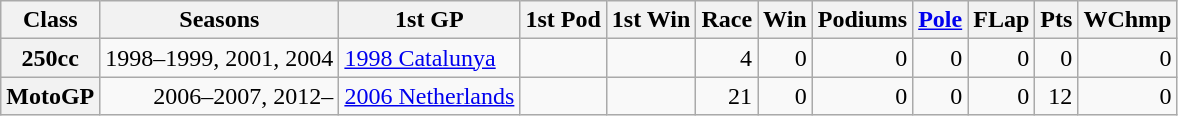<table class="wikitable">
<tr>
<th>Class</th>
<th>Seasons</th>
<th>1st GP</th>
<th>1st Pod</th>
<th>1st Win</th>
<th>Race</th>
<th>Win</th>
<th>Podiums</th>
<th><a href='#'>Pole</a></th>
<th>FLap</th>
<th>Pts</th>
<th>WChmp</th>
</tr>
<tr align="right">
<th>250cc</th>
<td>1998–1999, 2001, 2004</td>
<td align="left"><a href='#'>1998 Catalunya</a></td>
<td align="left"></td>
<td align="left"></td>
<td>4</td>
<td>0</td>
<td>0</td>
<td>0</td>
<td>0</td>
<td>0</td>
<td>0</td>
</tr>
<tr align="right">
<th>MotoGP</th>
<td>2006–2007, 2012–</td>
<td align="left"><a href='#'>2006 Netherlands</a></td>
<td align="left"></td>
<td align="left"></td>
<td>21</td>
<td>0</td>
<td>0</td>
<td>0</td>
<td>0</td>
<td>12</td>
<td>0</td>
</tr>
</table>
